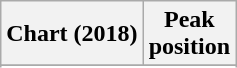<table class="wikitable plainrowheaders" style="text-align:center;">
<tr>
<th>Chart (2018)</th>
<th>Peak<br>position</th>
</tr>
<tr>
</tr>
<tr>
</tr>
</table>
